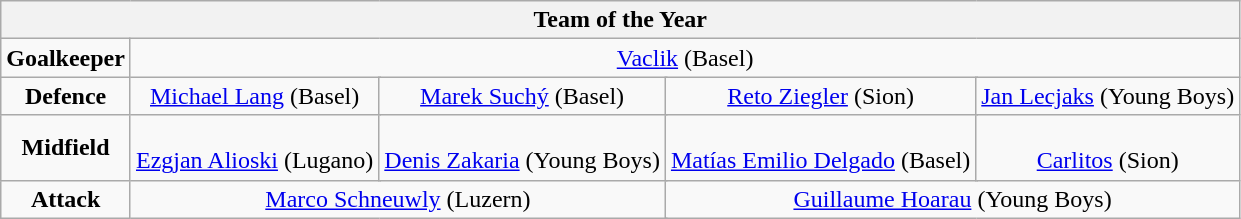<table class="wikitable" style="text-align:center">
<tr>
<th colspan="13">Team of the Year</th>
</tr>
<tr>
<td><strong>Goalkeeper</strong></td>
<td colspan="12"> <a href='#'>Vaclik</a> (Basel)</td>
</tr>
<tr>
<td><strong>Defence</strong></td>
<td colspan="3"> <a href='#'>Michael Lang</a> (Basel)</td>
<td colspan="3"> <a href='#'>Marek Suchý</a> (Basel)</td>
<td colspan="3"> <a href='#'>Reto Ziegler</a> (Sion)</td>
<td colspan="3"> <a href='#'>Jan Lecjaks</a> (Young Boys)</td>
</tr>
<tr>
<td><strong>Midfield</strong></td>
<td colspan="3"><br> <a href='#'>Ezgjan Alioski</a> (Lugano)</td>
<td colspan="3"><br> <a href='#'>Denis Zakaria</a> (Young Boys)</td>
<td colspan="3"><br> <a href='#'>Matías Emilio Delgado</a> (Basel)</td>
<td colspan="3"><br> <a href='#'>Carlitos</a>  (Sion)</td>
</tr>
<tr>
<td><strong>Attack</strong></td>
<td colspan="6"> <a href='#'>Marco Schneuwly</a> (Luzern)</td>
<td colspan="6"> <a href='#'>Guillaume Hoarau</a> (Young Boys)</td>
</tr>
</table>
